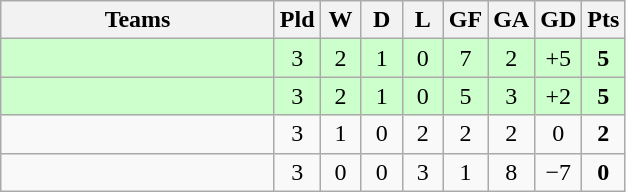<table class="wikitable" style="text-align:center">
<tr>
<th style="width:175px;">Teams</th>
<th width="20">Pld</th>
<th width="20">W</th>
<th width="20">D</th>
<th width="20">L</th>
<th width="20">GF</th>
<th width="20">GA</th>
<th width="20">GD</th>
<th width="20">Pts</th>
</tr>
<tr style="background:#cfc;">
<td style="text-align:left"></td>
<td>3</td>
<td>2</td>
<td>1</td>
<td>0</td>
<td>7</td>
<td>2</td>
<td>+5</td>
<td><strong>5</strong></td>
</tr>
<tr style="background:#cfc;">
<td style="text-align:left"></td>
<td>3</td>
<td>2</td>
<td>1</td>
<td>0</td>
<td>5</td>
<td>3</td>
<td>+2</td>
<td><strong>5</strong></td>
</tr>
<tr>
<td style="text-align:left"></td>
<td>3</td>
<td>1</td>
<td>0</td>
<td>2</td>
<td>2</td>
<td>2</td>
<td>0</td>
<td><strong>2</strong></td>
</tr>
<tr>
<td style="text-align:left"></td>
<td>3</td>
<td>0</td>
<td>0</td>
<td>3</td>
<td>1</td>
<td>8</td>
<td>−7</td>
<td><strong>0</strong></td>
</tr>
</table>
